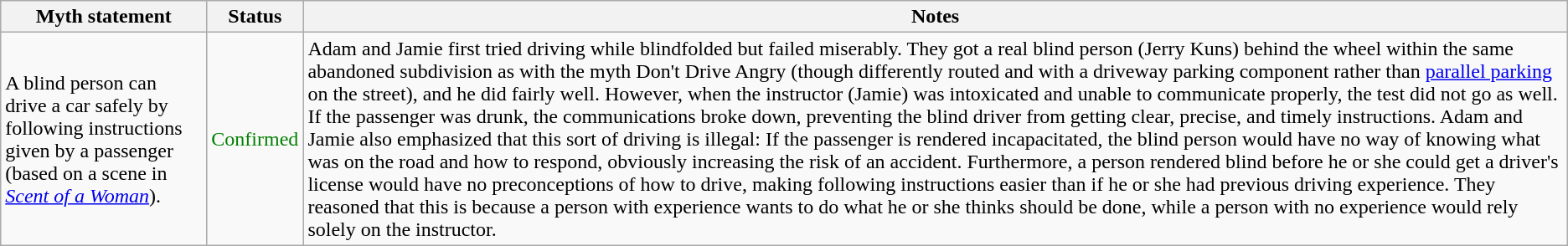<table class="wikitable plainrowheaders">
<tr>
<th>Myth statement</th>
<th>Status</th>
<th>Notes</th>
</tr>
<tr>
<td>A blind person can drive a car safely by following instructions given by a passenger (based on a scene in <em><a href='#'>Scent of a Woman</a></em>).</td>
<td style="color:green">Confirmed</td>
<td>Adam and Jamie first tried driving while blindfolded but failed miserably. They got a real blind person (Jerry Kuns) behind the wheel within the same abandoned subdivision as with the myth Don't Drive Angry (though differently routed and with a driveway parking component rather than <a href='#'>parallel parking</a> on the street), and he did fairly well. However, when the instructor (Jamie) was intoxicated and unable to communicate properly, the test did not go as well. If the passenger was drunk, the communications broke down, preventing the blind driver from getting clear, precise, and timely instructions. Adam and Jamie also emphasized that this sort of driving is illegal: If the passenger is rendered incapacitated, the blind person would have no way of knowing what was on the road and how to respond, obviously increasing the risk of an accident. Furthermore, a person rendered blind before he or she could get a driver's license would have no preconceptions of how to drive, making following instructions easier than if he or she had previous driving experience. They reasoned that this is because a person with experience wants to do what he or she thinks should be done, while a person with no experience would rely solely on the instructor.</td>
</tr>
</table>
